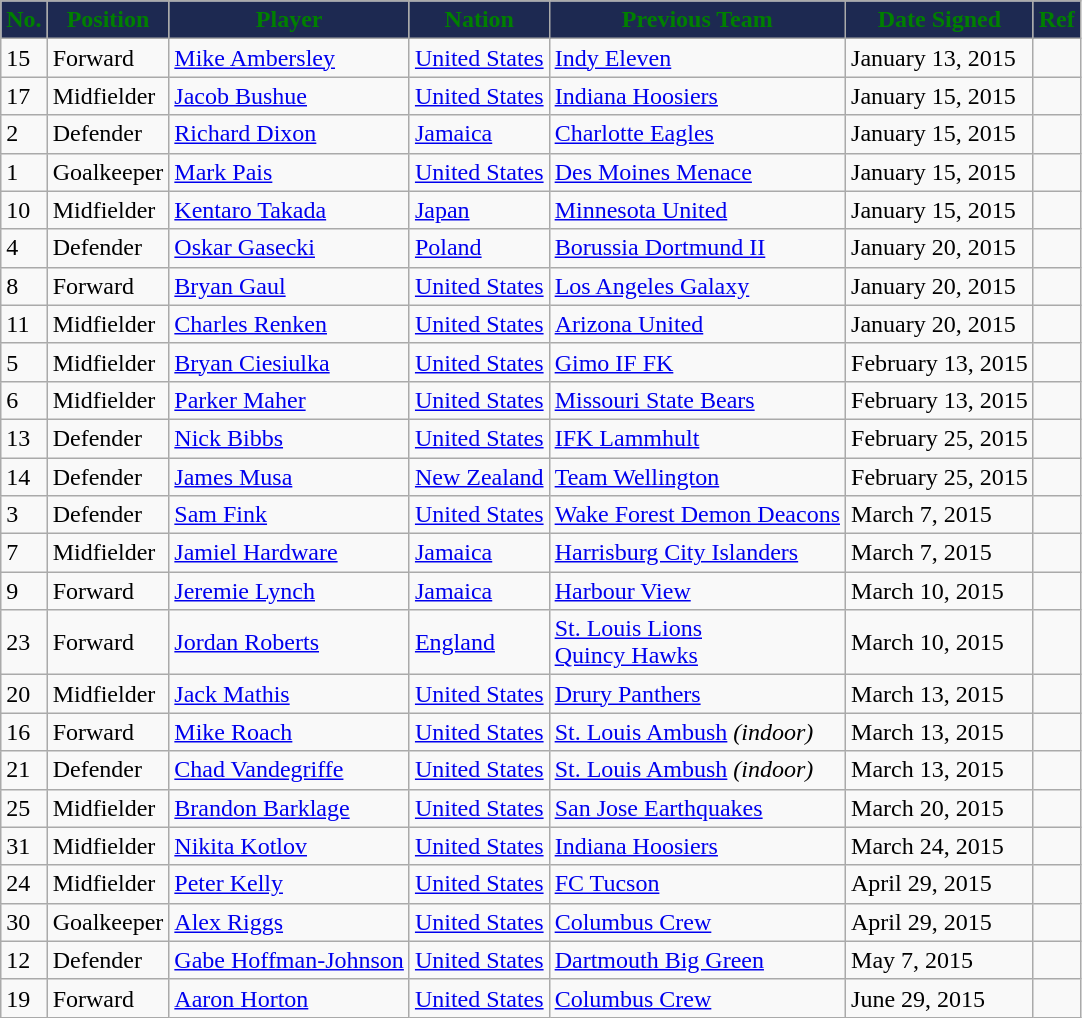<table class="wikitable" style="text-align:left">
<tr>
<th style="background:#1D2951;color:green">No.</th>
<th style="background:#1D2951;color:green">Position</th>
<th style="background:#1D2951;color:green">Player</th>
<th style="background:#1D2951;color:green">Nation</th>
<th style="background:#1D2951;color:green">Previous Team</th>
<th style="background:#1D2951;color:green">Date Signed</th>
<th style="background:#1D2951;color:green">Ref</th>
</tr>
<tr>
<td>15</td>
<td>Forward</td>
<td><a href='#'>Mike Ambersley</a></td>
<td> <a href='#'>United States</a></td>
<td> <a href='#'>Indy Eleven</a></td>
<td>January 13, 2015</td>
<td></td>
</tr>
<tr>
<td>17</td>
<td>Midfielder</td>
<td><a href='#'>Jacob Bushue</a></td>
<td> <a href='#'>United States</a></td>
<td> <a href='#'>Indiana Hoosiers</a></td>
<td>January 15, 2015</td>
<td></td>
</tr>
<tr>
<td>2</td>
<td>Defender</td>
<td><a href='#'>Richard Dixon</a></td>
<td> <a href='#'>Jamaica</a></td>
<td> <a href='#'>Charlotte Eagles</a></td>
<td>January 15, 2015</td>
<td></td>
</tr>
<tr>
<td>1</td>
<td>Goalkeeper</td>
<td><a href='#'>Mark Pais</a></td>
<td> <a href='#'>United States</a></td>
<td> <a href='#'>Des Moines Menace</a></td>
<td>January 15, 2015</td>
<td></td>
</tr>
<tr>
<td>10</td>
<td>Midfielder</td>
<td><a href='#'>Kentaro Takada</a></td>
<td> <a href='#'>Japan</a></td>
<td> <a href='#'>Minnesota United</a></td>
<td>January 15, 2015</td>
<td></td>
</tr>
<tr>
<td>4</td>
<td>Defender</td>
<td><a href='#'>Oskar Gasecki</a></td>
<td> <a href='#'>Poland</a></td>
<td> <a href='#'>Borussia Dortmund II</a></td>
<td>January 20, 2015</td>
<td></td>
</tr>
<tr>
<td>8</td>
<td>Forward</td>
<td><a href='#'>Bryan Gaul</a></td>
<td> <a href='#'>United States</a></td>
<td> <a href='#'>Los Angeles Galaxy</a></td>
<td>January 20, 2015</td>
<td></td>
</tr>
<tr>
<td>11</td>
<td>Midfielder</td>
<td><a href='#'>Charles Renken</a></td>
<td> <a href='#'>United States</a></td>
<td> <a href='#'>Arizona United</a></td>
<td>January 20, 2015</td>
<td></td>
</tr>
<tr>
<td>5</td>
<td>Midfielder</td>
<td><a href='#'>Bryan Ciesiulka</a></td>
<td> <a href='#'>United States</a></td>
<td> <a href='#'>Gimo IF FK</a></td>
<td>February 13, 2015</td>
<td></td>
</tr>
<tr>
<td>6</td>
<td>Midfielder</td>
<td><a href='#'>Parker Maher</a></td>
<td> <a href='#'>United States</a></td>
<td> <a href='#'>Missouri State Bears</a></td>
<td>February 13, 2015</td>
<td></td>
</tr>
<tr>
<td>13</td>
<td>Defender</td>
<td><a href='#'>Nick Bibbs</a></td>
<td> <a href='#'>United States</a></td>
<td> <a href='#'>IFK Lammhult</a></td>
<td>February 25, 2015</td>
<td></td>
</tr>
<tr>
<td>14</td>
<td>Defender</td>
<td><a href='#'>James Musa</a></td>
<td> <a href='#'>New Zealand</a></td>
<td> <a href='#'>Team Wellington</a></td>
<td>February 25, 2015</td>
<td></td>
</tr>
<tr>
<td>3</td>
<td>Defender</td>
<td><a href='#'>Sam Fink</a></td>
<td> <a href='#'>United States</a></td>
<td> <a href='#'>Wake Forest Demon Deacons</a></td>
<td>March 7, 2015</td>
<td></td>
</tr>
<tr>
<td>7</td>
<td>Midfielder</td>
<td><a href='#'>Jamiel Hardware</a></td>
<td> <a href='#'>Jamaica</a></td>
<td> <a href='#'>Harrisburg City Islanders</a></td>
<td>March 7, 2015</td>
<td></td>
</tr>
<tr>
<td>9</td>
<td>Forward</td>
<td><a href='#'>Jeremie Lynch</a></td>
<td> <a href='#'>Jamaica</a></td>
<td> <a href='#'>Harbour View</a></td>
<td>March 10, 2015</td>
<td></td>
</tr>
<tr>
<td>23</td>
<td>Forward</td>
<td><a href='#'>Jordan Roberts</a></td>
<td> <a href='#'>England</a></td>
<td> <a href='#'>St. Louis Lions</a><br> <a href='#'>Quincy Hawks</a></td>
<td>March 10, 2015</td>
<td></td>
</tr>
<tr>
<td>20</td>
<td>Midfielder</td>
<td><a href='#'>Jack Mathis</a></td>
<td> <a href='#'>United States</a></td>
<td> <a href='#'>Drury Panthers</a></td>
<td>March 13, 2015</td>
<td></td>
</tr>
<tr>
<td>16</td>
<td>Forward</td>
<td><a href='#'>Mike Roach</a></td>
<td> <a href='#'>United States</a></td>
<td> <a href='#'>St. Louis Ambush</a> <em>(indoor)</em></td>
<td>March 13, 2015</td>
<td></td>
</tr>
<tr>
<td>21</td>
<td>Defender</td>
<td><a href='#'>Chad Vandegriffe</a></td>
<td> <a href='#'>United States</a></td>
<td> <a href='#'>St. Louis Ambush</a> <em>(indoor)</em></td>
<td>March 13, 2015</td>
<td></td>
</tr>
<tr>
<td>25</td>
<td>Midfielder</td>
<td><a href='#'>Brandon Barklage</a></td>
<td> <a href='#'>United States</a></td>
<td> <a href='#'>San Jose Earthquakes</a></td>
<td>March 20, 2015</td>
<td></td>
</tr>
<tr>
<td>31</td>
<td>Midfielder</td>
<td><a href='#'>Nikita Kotlov</a></td>
<td> <a href='#'>United States</a></td>
<td> <a href='#'>Indiana Hoosiers</a></td>
<td>March 24, 2015</td>
<td></td>
</tr>
<tr>
<td>24</td>
<td>Midfielder</td>
<td><a href='#'>Peter Kelly</a></td>
<td> <a href='#'>United States</a></td>
<td> <a href='#'>FC Tucson</a></td>
<td>April 29, 2015</td>
<td></td>
</tr>
<tr>
<td>30</td>
<td>Goalkeeper</td>
<td><a href='#'>Alex Riggs</a></td>
<td> <a href='#'>United States</a></td>
<td> <a href='#'>Columbus Crew</a></td>
<td>April 29, 2015</td>
<td></td>
</tr>
<tr>
<td>12</td>
<td>Defender</td>
<td><a href='#'>Gabe Hoffman-Johnson</a></td>
<td> <a href='#'>United States</a></td>
<td> <a href='#'>Dartmouth Big Green</a></td>
<td>May 7, 2015</td>
<td></td>
</tr>
<tr>
<td>19</td>
<td>Forward</td>
<td><a href='#'>Aaron Horton</a></td>
<td> <a href='#'>United States</a></td>
<td> <a href='#'>Columbus Crew</a></td>
<td>June 29, 2015</td>
<td></td>
</tr>
</table>
